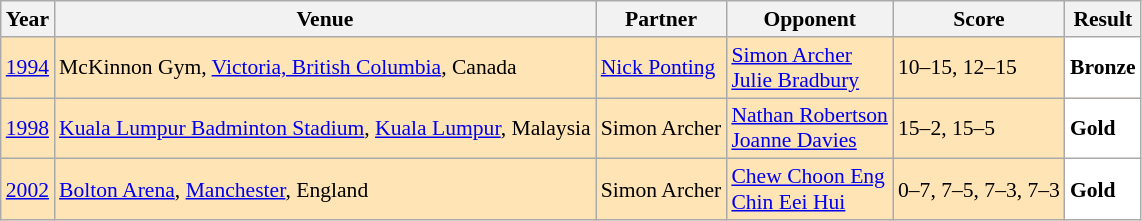<table class="sortable wikitable" style="font-size: 90%;">
<tr>
<th>Year</th>
<th>Venue</th>
<th>Partner</th>
<th>Opponent</th>
<th>Score</th>
<th>Result</th>
</tr>
<tr style="background:#FFE4B5">
<td align="center"><a href='#'>1994</a></td>
<td align="left">McKinnon Gym, <a href='#'>Victoria, British Columbia</a>, Canada</td>
<td align="left"> <a href='#'>Nick Ponting</a></td>
<td align="left"> <a href='#'>Simon Archer</a><br> <a href='#'>Julie Bradbury</a></td>
<td align="left">10–15, 12–15</td>
<td style="text-align:left; background:white"> <strong>Bronze</strong></td>
</tr>
<tr style="background:#FFE4B5">
<td align="center"><a href='#'>1998</a></td>
<td align="left"><a href='#'>Kuala Lumpur Badminton Stadium</a>, <a href='#'>Kuala Lumpur</a>, Malaysia</td>
<td align="left"> Simon Archer</td>
<td align="left"> <a href='#'>Nathan Robertson</a><br> <a href='#'>Joanne Davies</a></td>
<td align="left">15–2, 15–5</td>
<td style="text-align:left; background:white"> <strong>Gold</strong></td>
</tr>
<tr style="background:#FFE4B5">
<td align="center"><a href='#'>2002</a></td>
<td align="left"><a href='#'>Bolton Arena</a>, <a href='#'>Manchester</a>, England</td>
<td align="left"> Simon Archer</td>
<td align="left"> <a href='#'>Chew Choon Eng</a><br> <a href='#'>Chin Eei Hui</a></td>
<td align="left">0–7, 7–5, 7–3, 7–3</td>
<td style="text-align:left; background:white"> <strong>Gold</strong></td>
</tr>
</table>
